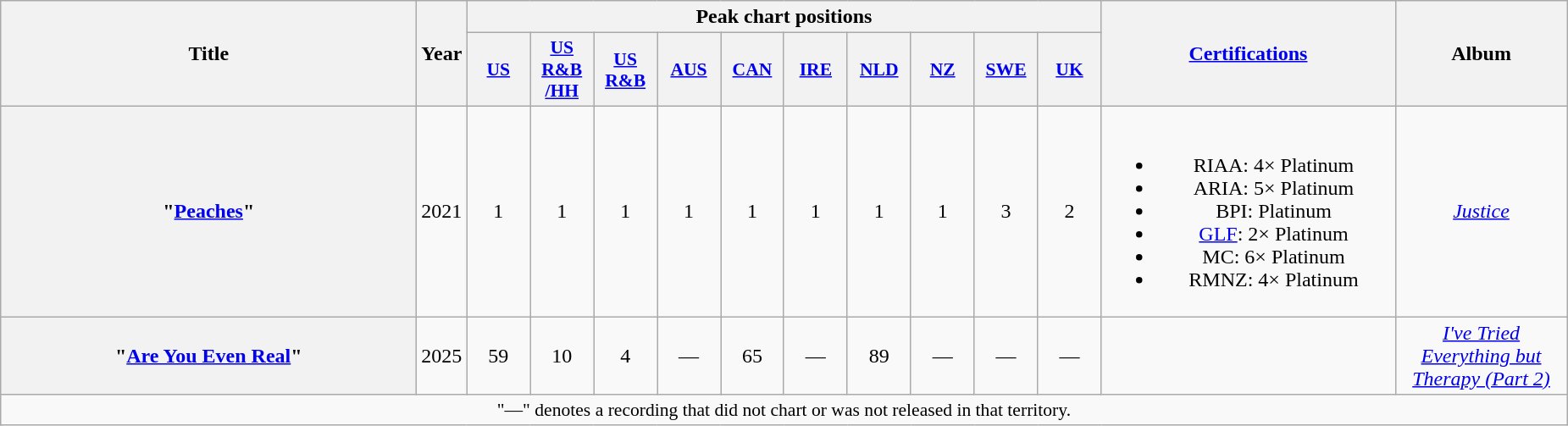<table class="wikitable plainrowheaders" style="text-align:center;">
<tr>
<th scope="col" rowspan="2" style="width:20em;">Title</th>
<th scope="col" rowspan="2" style="width:1em;">Year</th>
<th scope="col" colspan="10">Peak chart positions</th>
<th scope="col" rowspan="2" style="width:14em;"><a href='#'>Certifications</a></th>
<th scope="col" rowspan="2" style="width:8em;">Album</th>
</tr>
<tr>
<th scope="col" style="width:3em;font-size:90%;"><a href='#'>US</a><br></th>
<th scope="col" style="width:3em;font-size:90%;"><a href='#'>US<br>R&B<br>/HH</a><br></th>
<th scope="col" style="width:3em;font-size:90%;"><a href='#'>US<br>R&B</a><br></th>
<th scope="col" style="width:3em;font-size:90%;"><a href='#'>AUS</a><br></th>
<th scope="col" style="width:3em;font-size:90%;"><a href='#'>CAN</a><br></th>
<th scope="col" style="width:3em;font-size:90%;"><a href='#'>IRE</a><br></th>
<th scope="col" style="width:3em;font-size:90%;"><a href='#'>NLD</a><br></th>
<th scope="col" style="width:3em;font-size:90%;"><a href='#'>NZ</a><br></th>
<th scope="col" style="width:3em;font-size:90%;"><a href='#'>SWE</a><br></th>
<th scope="col" style="width:3em;font-size:90%;"><a href='#'>UK</a><br></th>
</tr>
<tr>
<th scope="row">"<a href='#'>Peaches</a>"<br></th>
<td>2021</td>
<td>1</td>
<td>1</td>
<td>1</td>
<td>1</td>
<td>1</td>
<td>1</td>
<td>1</td>
<td>1</td>
<td>3</td>
<td>2</td>
<td><br><ul><li>RIAA: 4× Platinum</li><li>ARIA: 5× Platinum</li><li>BPI: Platinum</li><li><a href='#'>GLF</a>: 2× Platinum</li><li>MC: 6× Platinum</li><li>RMNZ: 4× Platinum</li></ul></td>
<td><em><a href='#'>Justice</a></em></td>
</tr>
<tr>
<th scope="row">"<a href='#'>Are You Even Real</a>"<br></th>
<td>2025</td>
<td>59</td>
<td>10</td>
<td>4</td>
<td>—</td>
<td>65</td>
<td>—</td>
<td>89</td>
<td>—</td>
<td>—</td>
<td>—</td>
<td></td>
<td><em><a href='#'>I've Tried Everything but Therapy (Part 2)</a></em></td>
</tr>
<tr>
<td colspan="17" style="font-size:90%">"—" denotes a recording that did not chart or was not released in that territory.</td>
</tr>
</table>
